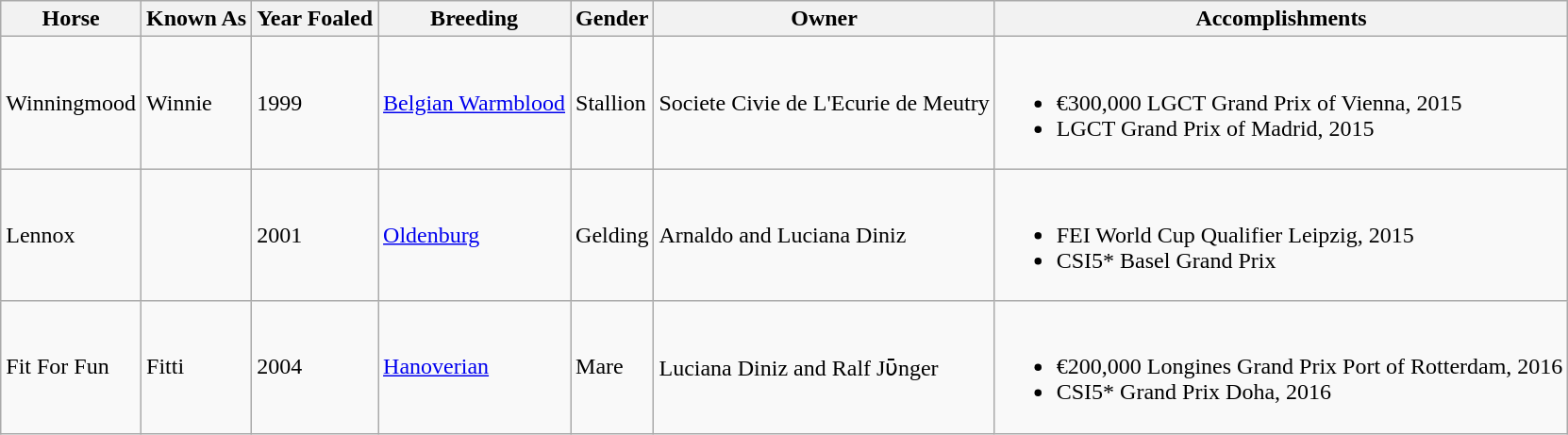<table class="wikitable">
<tr>
<th>Horse</th>
<th>Known As</th>
<th>Year Foaled</th>
<th>Breeding</th>
<th>Gender</th>
<th>Owner</th>
<th>Accomplishments</th>
</tr>
<tr>
<td>Winningmood</td>
<td>Winnie</td>
<td>1999</td>
<td><a href='#'>Belgian Warmblood</a></td>
<td>Stallion</td>
<td>Societe Civie de L'Ecurie de Meutry</td>
<td><br><ul><li>€300,000 LGCT Grand Prix of Vienna, 2015</li><li>LGCT Grand Prix of Madrid, 2015</li></ul></td>
</tr>
<tr>
<td>Lennox</td>
<td></td>
<td>2001</td>
<td><a href='#'>Oldenburg</a></td>
<td>Gelding</td>
<td>Arnaldo and Luciana Diniz</td>
<td><br><ul><li>FEI World Cup Qualifier Leipzig, 2015</li><li>CSI5* Basel Grand Prix</li></ul></td>
</tr>
<tr>
<td>Fit For Fun</td>
<td>Fitti</td>
<td>2004</td>
<td><a href='#'>Hanoverian</a></td>
<td>Mare</td>
<td>Luciana Diniz and Ralf Jῡnger</td>
<td><br><ul><li>€200,000 Longines Grand Prix Port of Rotterdam, 2016</li><li>CSI5* Grand Prix Doha, 2016</li></ul></td>
</tr>
</table>
